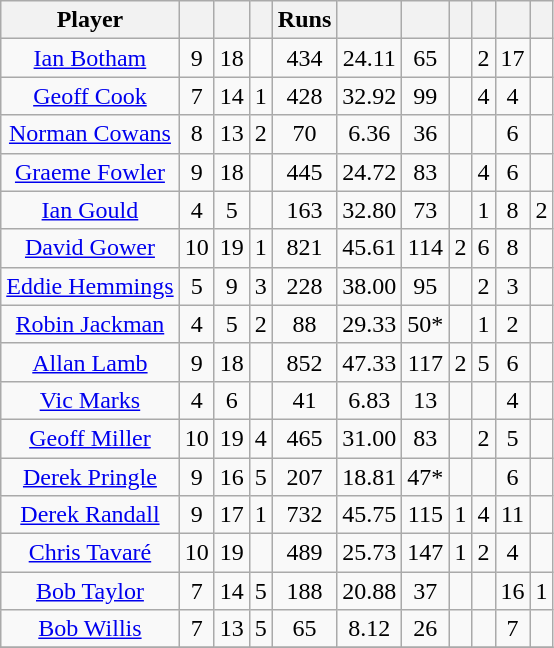<table class="wikitable sortable" style="text-align:center">
<tr>
<th class="unsortable">Player</th>
<th></th>
<th></th>
<th></th>
<th>Runs</th>
<th></th>
<th></th>
<th></th>
<th></th>
<th></th>
<th></th>
</tr>
<tr>
<td><a href='#'>Ian Botham</a></td>
<td>9</td>
<td>18</td>
<td></td>
<td>434</td>
<td>24.11</td>
<td>65</td>
<td></td>
<td>2</td>
<td>17</td>
<td></td>
</tr>
<tr>
<td><a href='#'>Geoff Cook</a></td>
<td>7</td>
<td>14</td>
<td>1</td>
<td>428</td>
<td>32.92</td>
<td>99</td>
<td></td>
<td>4</td>
<td>4</td>
<td></td>
</tr>
<tr>
<td><a href='#'>Norman Cowans</a></td>
<td>8</td>
<td>13</td>
<td>2</td>
<td>70</td>
<td>6.36</td>
<td>36</td>
<td></td>
<td></td>
<td>6</td>
<td></td>
</tr>
<tr>
<td><a href='#'>Graeme Fowler</a></td>
<td>9</td>
<td>18</td>
<td></td>
<td>445</td>
<td>24.72</td>
<td>83</td>
<td></td>
<td>4</td>
<td>6</td>
<td></td>
</tr>
<tr>
<td><a href='#'>Ian Gould</a></td>
<td>4</td>
<td>5</td>
<td></td>
<td>163</td>
<td>32.80</td>
<td>73</td>
<td></td>
<td>1</td>
<td>8</td>
<td>2</td>
</tr>
<tr>
<td><a href='#'>David Gower</a></td>
<td>10</td>
<td>19</td>
<td>1</td>
<td>821</td>
<td>45.61</td>
<td>114</td>
<td>2</td>
<td>6</td>
<td>8</td>
<td></td>
</tr>
<tr>
<td><a href='#'>Eddie Hemmings</a></td>
<td>5</td>
<td>9</td>
<td>3</td>
<td>228</td>
<td>38.00</td>
<td>95</td>
<td></td>
<td>2</td>
<td>3</td>
<td></td>
</tr>
<tr>
<td><a href='#'>Robin Jackman</a></td>
<td>4</td>
<td>5</td>
<td>2</td>
<td>88</td>
<td>29.33</td>
<td>50*</td>
<td></td>
<td>1</td>
<td>2</td>
<td></td>
</tr>
<tr>
<td><a href='#'>Allan Lamb</a></td>
<td>9</td>
<td>18</td>
<td></td>
<td>852</td>
<td>47.33</td>
<td>117</td>
<td>2</td>
<td>5</td>
<td>6</td>
<td></td>
</tr>
<tr>
<td><a href='#'>Vic Marks</a></td>
<td>4</td>
<td>6</td>
<td></td>
<td>41</td>
<td>6.83</td>
<td>13</td>
<td></td>
<td></td>
<td>4</td>
<td></td>
</tr>
<tr>
<td><a href='#'>Geoff Miller</a></td>
<td>10</td>
<td>19</td>
<td>4</td>
<td>465</td>
<td>31.00</td>
<td>83</td>
<td></td>
<td>2</td>
<td>5</td>
<td></td>
</tr>
<tr>
<td><a href='#'>Derek Pringle</a></td>
<td>9</td>
<td>16</td>
<td>5</td>
<td>207</td>
<td>18.81</td>
<td>47*</td>
<td></td>
<td></td>
<td>6</td>
<td></td>
</tr>
<tr>
<td><a href='#'>Derek Randall</a></td>
<td>9</td>
<td>17</td>
<td>1</td>
<td>732</td>
<td>45.75</td>
<td>115</td>
<td>1</td>
<td>4</td>
<td>11</td>
<td></td>
</tr>
<tr>
<td><a href='#'>Chris Tavaré</a></td>
<td>10</td>
<td>19</td>
<td></td>
<td>489</td>
<td>25.73</td>
<td>147</td>
<td>1</td>
<td>2</td>
<td>4</td>
<td></td>
</tr>
<tr>
<td><a href='#'>Bob Taylor</a></td>
<td>7</td>
<td>14</td>
<td>5</td>
<td>188</td>
<td>20.88</td>
<td>37</td>
<td></td>
<td></td>
<td>16</td>
<td>1</td>
</tr>
<tr>
<td><a href='#'>Bob Willis</a></td>
<td>7</td>
<td>13</td>
<td>5</td>
<td>65</td>
<td>8.12</td>
<td>26</td>
<td></td>
<td></td>
<td>7</td>
<td></td>
</tr>
<tr>
</tr>
</table>
